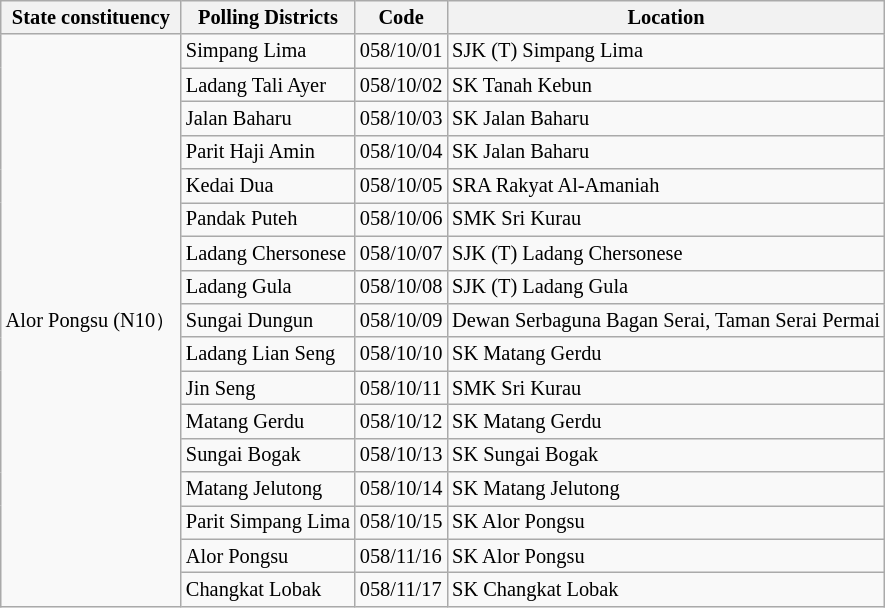<table class="wikitable sortable mw-collapsible" style="white-space:nowrap;font-size:85%">
<tr>
<th>State constituency</th>
<th>Polling Districts</th>
<th>Code</th>
<th>Location</th>
</tr>
<tr>
<td rowspan="17">Alor Pongsu (N10）</td>
<td>Simpang Lima</td>
<td>058/10/01</td>
<td>SJK (T) Simpang Lima</td>
</tr>
<tr>
<td>Ladang Tali Ayer</td>
<td>058/10/02</td>
<td>SK Tanah Kebun</td>
</tr>
<tr>
<td>Jalan Baharu</td>
<td>058/10/03</td>
<td>SK Jalan Baharu</td>
</tr>
<tr>
<td>Parit Haji Amin</td>
<td>058/10/04</td>
<td>SK Jalan Baharu</td>
</tr>
<tr>
<td>Kedai Dua</td>
<td>058/10/05</td>
<td>SRA Rakyat Al-Amaniah</td>
</tr>
<tr>
<td>Pandak Puteh</td>
<td>058/10/06</td>
<td>SMK Sri Kurau</td>
</tr>
<tr>
<td>Ladang Chersonese</td>
<td>058/10/07</td>
<td>SJK (T) Ladang Chersonese</td>
</tr>
<tr>
<td>Ladang Gula</td>
<td>058/10/08</td>
<td>SJK (T) Ladang Gula</td>
</tr>
<tr>
<td>Sungai Dungun</td>
<td>058/10/09</td>
<td>Dewan Serbaguna Bagan Serai, Taman Serai Permai</td>
</tr>
<tr>
<td>Ladang Lian Seng</td>
<td>058/10/10</td>
<td>SK Matang Gerdu</td>
</tr>
<tr>
<td>Jin Seng</td>
<td>058/10/11</td>
<td>SMK Sri Kurau</td>
</tr>
<tr>
<td>Matang Gerdu</td>
<td>058/10/12</td>
<td>SK Matang Gerdu</td>
</tr>
<tr>
<td>Sungai Bogak</td>
<td>058/10/13</td>
<td>SK Sungai Bogak</td>
</tr>
<tr>
<td>Matang Jelutong</td>
<td>058/10/14</td>
<td>SK Matang Jelutong</td>
</tr>
<tr>
<td>Parit Simpang Lima</td>
<td>058/10/15</td>
<td>SK Alor Pongsu</td>
</tr>
<tr>
<td>Alor Pongsu</td>
<td>058/11/16</td>
<td>SK Alor Pongsu</td>
</tr>
<tr>
<td>Changkat Lobak</td>
<td>058/11/17</td>
<td>SK Changkat Lobak</td>
</tr>
</table>
